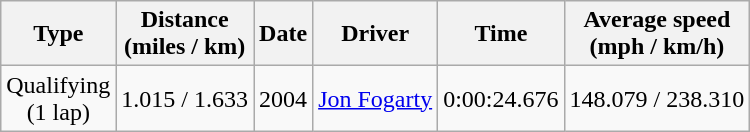<table class="wikitable">
<tr>
<th><strong>Type</strong></th>
<th><strong>Distance<br>(miles / km)</strong></th>
<th><strong>Date</strong></th>
<th><strong>Driver</strong></th>
<th><strong>Time</strong></th>
<th><strong>Average speed<br>(mph / km/h)</strong></th>
</tr>
<tr>
<td style="text-align:center;">Qualifying<br>(1 lap)</td>
<td style="text-align:center;">1.015 / 1.633</td>
<td style="text-align:center;">2004</td>
<td> <a href='#'>Jon Fogarty</a></td>
<td style="text-align:center;">0:00:24.676</td>
<td style="text-align:center;">148.079 / 238.310</td>
</tr>
</table>
